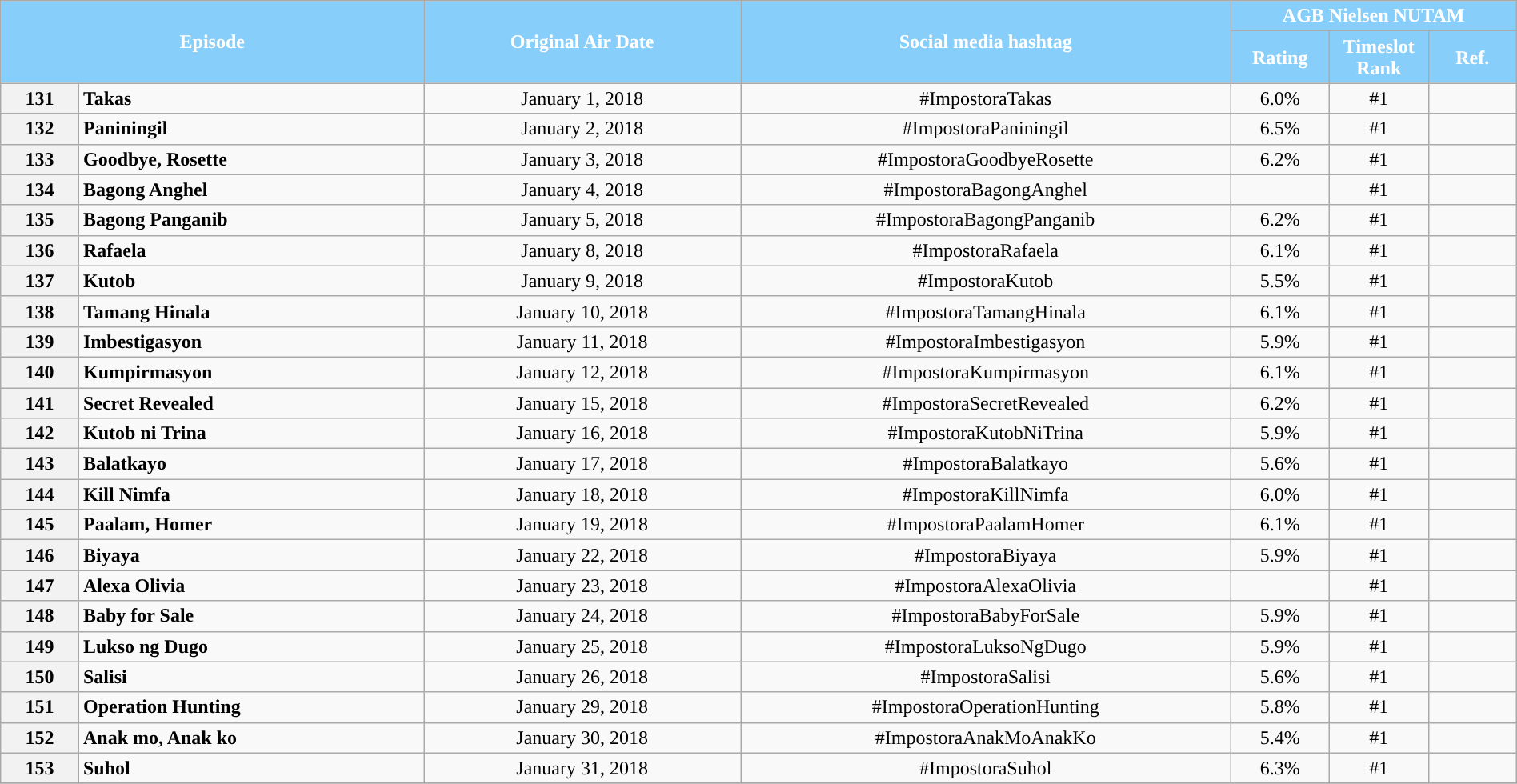<table class="wikitable" style="text-align:center; font-size:100%; line-height:18px;"  width="100%">
<tr>
<th colspan="2" rowspan="2" style="background-color:#87CEFA; color:#ffffff;">Episode</th>
<th style="background:#87CEFA; color:white" rowspan="2">Original Air Date</th>
<th style="background:#87CEFA; color:white" rowspan="2">Social media hashtag</th>
<th style="background-color:#87CEFA; color:#ffffff;" colspan="3">AGB Nielsen NUTAM</th>
</tr>
<tr>
<th style="background-color:#87CEFA; width:75px; color:#ffffff;">Rating</th>
<th style="background-color:#87CEFA; width:75px; color:#ffffff;">Timeslot<br>Rank</th>
<th style="background-color:#87CEFA; color:#ffffff;">Ref.</th>
</tr>
<tr>
<th>131</th>
<td style="text-align: left;"><strong>Takas</strong></td>
<td>January 1, 2018</td>
<td>#ImpostoraTakas</td>
<td>6.0%</td>
<td>#1</td>
<td></td>
</tr>
<tr>
<th>132</th>
<td style="text-align: left;"><strong>Paniningil</strong></td>
<td>January 2, 2018</td>
<td>#ImpostoraPaniningil</td>
<td>6.5%</td>
<td>#1</td>
<td></td>
</tr>
<tr>
<th>133</th>
<td style="text-align: left;"><strong>Goodbye, Rosette</strong></td>
<td>January 3, 2018</td>
<td>#ImpostoraGoodbyeRosette</td>
<td>6.2%</td>
<td>#1</td>
<td></td>
</tr>
<tr>
<th>134</th>
<td style="text-align: left;"><strong>Bagong Anghel</strong></td>
<td>January 4, 2018</td>
<td>#ImpostoraBagongAnghel</td>
<td></td>
<td>#1</td>
<td></td>
</tr>
<tr>
<th>135</th>
<td style="text-align: left;"><strong>Bagong Panganib</strong></td>
<td>January 5, 2018</td>
<td>#ImpostoraBagongPanganib</td>
<td>6.2%</td>
<td>#1</td>
<td></td>
</tr>
<tr>
<th>136</th>
<td style="text-align: left;"><strong>Rafaela</strong></td>
<td>January 8, 2018</td>
<td>#ImpostoraRafaela</td>
<td>6.1%</td>
<td>#1</td>
<td></td>
</tr>
<tr>
<th>137</th>
<td style="text-align: left;"><strong>Kutob</strong></td>
<td>January 9, 2018</td>
<td>#ImpostoraKutob</td>
<td>5.5%</td>
<td>#1</td>
<td></td>
</tr>
<tr>
<th>138</th>
<td style="text-align: left;"><strong>Tamang Hinala</strong></td>
<td>January 10, 2018</td>
<td>#ImpostoraTamangHinala</td>
<td>6.1%</td>
<td>#1</td>
<td></td>
</tr>
<tr>
<th>139</th>
<td style="text-align: left;"><strong>Imbestigasyon</strong></td>
<td>January 11, 2018</td>
<td>#ImpostoraImbestigasyon</td>
<td>5.9%</td>
<td>#1</td>
<td></td>
</tr>
<tr>
<th>140</th>
<td style="text-align: left;"><strong>Kumpirmasyon</strong></td>
<td>January 12, 2018</td>
<td>#ImpostoraKumpirmasyon</td>
<td>6.1%</td>
<td>#1</td>
<td></td>
</tr>
<tr>
<th>141</th>
<td style="text-align: left;"><strong>Secret Revealed</strong></td>
<td>January 15, 2018</td>
<td>#ImpostoraSecretRevealed</td>
<td>6.2%</td>
<td>#1</td>
<td></td>
</tr>
<tr>
<th>142</th>
<td style="text-align: left;"><strong>Kutob ni Trina</strong></td>
<td>January 16, 2018</td>
<td>#ImpostoraKutobNiTrina</td>
<td>5.9%</td>
<td>#1</td>
<td></td>
</tr>
<tr>
<th>143</th>
<td style="text-align: left;"><strong>Balatkayo</strong></td>
<td>January 17, 2018</td>
<td>#ImpostoraBalatkayo</td>
<td>5.6%</td>
<td>#1</td>
<td></td>
</tr>
<tr>
<th>144</th>
<td style="text-align: left;"><strong>Kill Nimfa</strong></td>
<td>January 18, 2018</td>
<td>#ImpostoraKillNimfa</td>
<td>6.0%</td>
<td>#1</td>
<td></td>
</tr>
<tr>
<th>145</th>
<td style="text-align: left;"><strong>Paalam, Homer</strong></td>
<td>January 19, 2018</td>
<td>#ImpostoraPaalamHomer</td>
<td>6.1%</td>
<td>#1</td>
<td></td>
</tr>
<tr>
<th>146</th>
<td style="text-align: left;"><strong>Biyaya</strong></td>
<td>January 22, 2018</td>
<td>#ImpostoraBiyaya</td>
<td>5.9%</td>
<td>#1</td>
<td></td>
</tr>
<tr>
<th>147</th>
<td style="text-align: left;"><strong>Alexa Olivia</strong></td>
<td>January 23, 2018</td>
<td>#ImpostoraAlexaOlivia</td>
<td></td>
<td>#1</td>
<td></td>
</tr>
<tr>
<th>148</th>
<td style="text-align: left;"><strong>Baby for Sale</strong></td>
<td>January 24, 2018</td>
<td>#ImpostoraBabyForSale</td>
<td>5.9%</td>
<td>#1</td>
<td></td>
</tr>
<tr>
<th>149</th>
<td style="text-align: left;"><strong>Lukso ng Dugo</strong></td>
<td>January 25, 2018</td>
<td>#ImpostoraLuksoNgDugo</td>
<td>5.9%</td>
<td>#1</td>
<td></td>
</tr>
<tr>
<th>150</th>
<td style="text-align: left;"><strong>Salisi</strong></td>
<td>January 26, 2018</td>
<td>#ImpostoraSalisi</td>
<td>5.6%</td>
<td>#1</td>
<td></td>
</tr>
<tr>
<th>151</th>
<td style="text-align: left;"><strong>Operation Hunting</strong></td>
<td>January 29, 2018</td>
<td>#ImpostoraOperationHunting</td>
<td>5.8%</td>
<td>#1</td>
<td></td>
</tr>
<tr>
<th>152</th>
<td style="text-align: left;"><strong>Anak mo, Anak ko</strong></td>
<td>January 30, 2018</td>
<td>#ImpostoraAnakMoAnakKo</td>
<td>5.4%</td>
<td>#1</td>
<td></td>
</tr>
<tr>
<th>153</th>
<td style="text-align: left;"><strong>Suhol</strong></td>
<td>January 31, 2018</td>
<td>#ImpostoraSuhol</td>
<td>6.3%</td>
<td>#1</td>
<td></td>
</tr>
<tr>
</tr>
</table>
